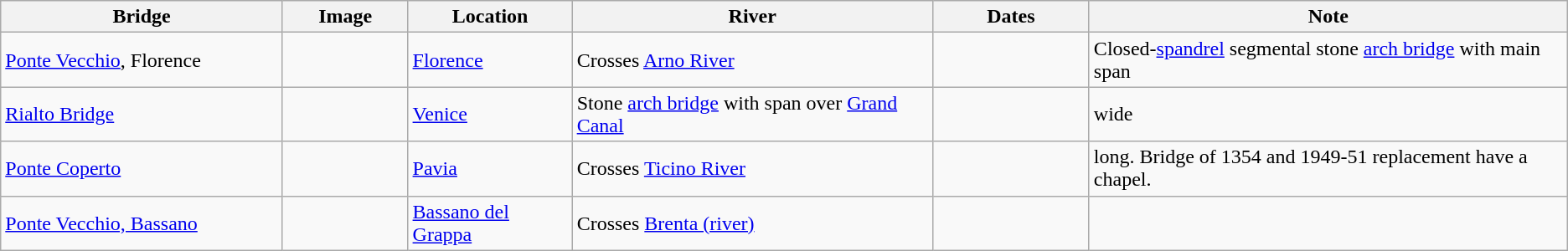<table class="wikitable sortable">
<tr>
<th width = 18%>Bridge</th>
<th width = 8% class="unsortable">Image</th>
<th>Location</th>
<th>River</th>
<th width = 10%>Dates</th>
<th class="unsortable">Note</th>
</tr>
<tr>
<td><a href='#'>Ponte Vecchio</a>, Florence</td>
<td></td>
<td><a href='#'>Florence</a><br><small></small></td>
<td>Crosses <a href='#'>Arno River</a></td>
<td></td>
<td>Closed-<a href='#'>spandrel</a> segmental stone <a href='#'>arch bridge</a> with  main span</td>
</tr>
<tr>
<td><a href='#'>Rialto Bridge</a></td>
<td></td>
<td><a href='#'>Venice</a></td>
<td>Stone <a href='#'>arch bridge</a> with  span over <a href='#'>Grand Canal</a></td>
<td></td>
<td> wide</td>
</tr>
<tr>
<td><a href='#'>Ponte Coperto</a></td>
<td></td>
<td><a href='#'>Pavia</a><br><small></small></td>
<td>Crosses <a href='#'>Ticino River</a></td>
<td></td>
<td> long. Bridge of 1354 and 1949-51 replacement have a chapel.</td>
</tr>
<tr>
<td><a href='#'>Ponte Vecchio, Bassano</a></td>
<td></td>
<td><a href='#'>Bassano del Grappa</a></td>
<td>Crosses <a href='#'>Brenta (river)</a></td>
<td></td>
<td></td>
</tr>
</table>
